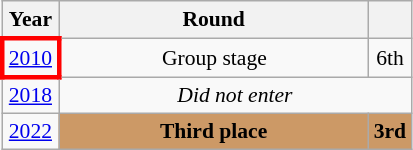<table class="wikitable" style="text-align: center; font-size:90%">
<tr>
<th>Year</th>
<th style="width:200px">Round</th>
<th></th>
</tr>
<tr>
<td style="border: 3px solid red"><a href='#'>2010</a></td>
<td>Group stage</td>
<td>6th</td>
</tr>
<tr>
<td><a href='#'>2018</a></td>
<td colspan="2"><em>Did not enter</em></td>
</tr>
<tr>
<td><a href='#'>2022</a></td>
<td bgcolor="cc9966"><strong>Third place</strong></td>
<td bgcolor="cc9966"><strong>3rd</strong></td>
</tr>
</table>
